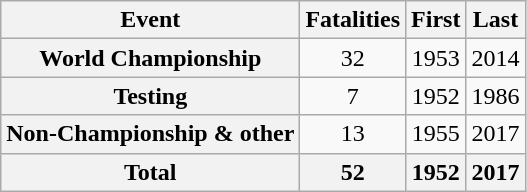<table class="sortable plainrowheaders wikitable" style="text-align:center">
<tr>
<th scope=col>Event</th>
<th scope=col>Fatalities</th>
<th scope=col>First</th>
<th scope=col>Last</th>
</tr>
<tr>
<th scope=row>World Championship</th>
<td>32</td>
<td>1953</td>
<td>2014</td>
</tr>
<tr>
<th scope=row>Testing</th>
<td>7</td>
<td>1952</td>
<td>1986</td>
</tr>
<tr>
<th scope=row>Non-Championship & other</th>
<td>13</td>
<td>1955</td>
<td>2017</td>
</tr>
<tr>
<th>Total</th>
<th>52</th>
<th>1952</th>
<th>2017</th>
</tr>
</table>
